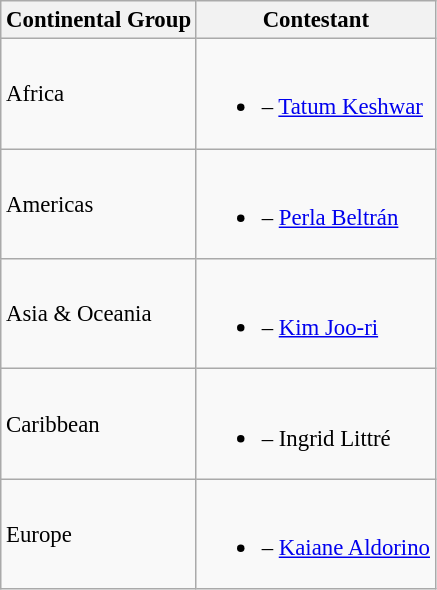<table class="wikitable sortable" style="font-size:95%;">
<tr>
<th>Continental Group</th>
<th>Contestant</th>
</tr>
<tr>
<td>Africa</td>
<td><br><ul><li> – <a href='#'>Tatum Keshwar</a></li></ul></td>
</tr>
<tr>
<td>Americas</td>
<td><br><ul><li> – <a href='#'>Perla Beltrán</a></li></ul></td>
</tr>
<tr>
<td>Asia & Oceania</td>
<td><br><ul><li> – <a href='#'>Kim Joo-ri</a></li></ul></td>
</tr>
<tr>
<td>Caribbean</td>
<td><br><ul><li> – Ingrid Littré</li></ul></td>
</tr>
<tr>
<td>Europe</td>
<td><br><ul><li> – <a href='#'>Kaiane Aldorino</a></li></ul></td>
</tr>
</table>
